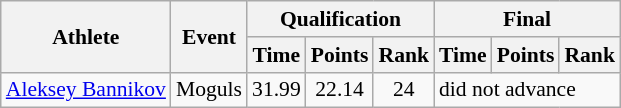<table class="wikitable" style="font-size:90%">
<tr>
<th rowspan="2">Athlete</th>
<th rowspan="2">Event</th>
<th colspan="3">Qualification</th>
<th colspan="3">Final</th>
</tr>
<tr>
<th>Time</th>
<th>Points</th>
<th>Rank</th>
<th>Time</th>
<th>Points</th>
<th>Rank</th>
</tr>
<tr>
<td><a href='#'>Aleksey Bannikov</a></td>
<td>Moguls</td>
<td align="center">31.99</td>
<td align="center">22.14</td>
<td align="center">24</td>
<td colspan="3">did not advance</td>
</tr>
</table>
